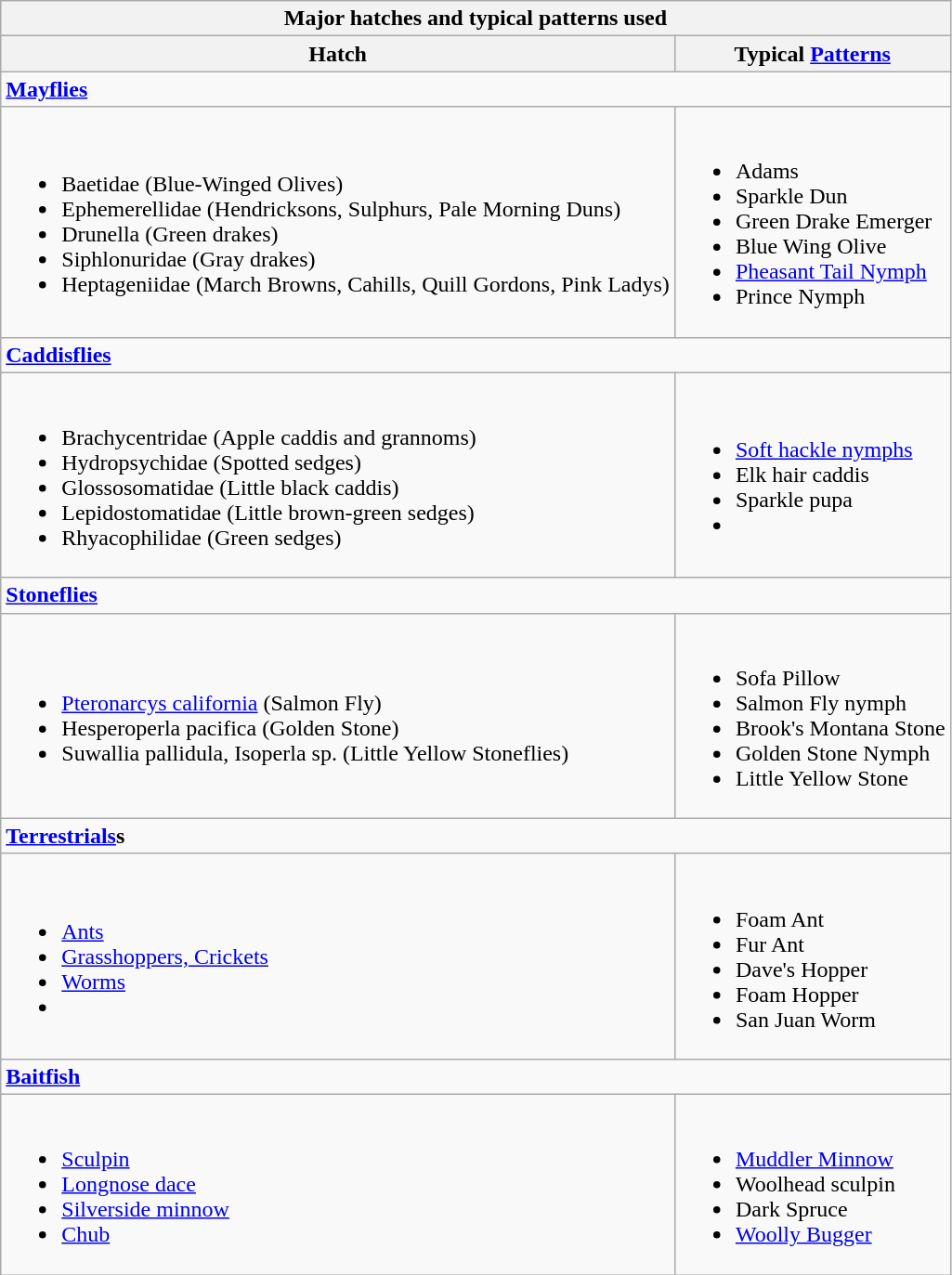<table class="wikitable">
<tr>
<th colspan=2>Major hatches and typical patterns used</th>
</tr>
<tr>
<th>Hatch</th>
<th>Typical <a href='#'>Patterns</a></th>
</tr>
<tr>
<td colspan=2><strong><a href='#'>Mayflies</a></strong></td>
</tr>
<tr>
<td><br><ul><li>Baetidae (Blue-Winged Olives)</li><li>Ephemerellidae (Hendricksons, Sulphurs, Pale Morning Duns)</li><li>Drunella (Green drakes)</li><li>Siphlonuridae (Gray drakes)</li><li>Heptageniidae (March Browns, Cahills, Quill Gordons, Pink Ladys)</li></ul></td>
<td><br><ul><li>Adams</li><li>Sparkle Dun</li><li>Green Drake Emerger</li><li>Blue Wing Olive</li><li><a href='#'>Pheasant Tail Nymph</a></li><li>Prince Nymph</li></ul></td>
</tr>
<tr>
<td colspan=2><strong><a href='#'>Caddisflies</a></strong></td>
</tr>
<tr>
<td><br><ul><li>Brachycentridae (Apple caddis and grannoms)</li><li>Hydropsychidae (Spotted sedges)</li><li>Glossosomatidae (Little black caddis)</li><li>Lepidostomatidae (Little brown-green sedges)</li><li>Rhyacophilidae (Green sedges)</li></ul></td>
<td><br><ul><li><a href='#'>Soft hackle nymphs</a></li><li>Elk hair caddis</li><li>Sparkle pupa</li><li></li></ul></td>
</tr>
<tr>
<td colspan=2><strong><a href='#'>Stoneflies</a></strong></td>
</tr>
<tr>
<td><br><ul><li><a href='#'>Pteronarcys california</a> (Salmon Fly)</li><li>Hesperoperla pacifica (Golden Stone)</li><li>Suwallia pallidula, Isoperla sp. (Little Yellow Stoneflies)</li></ul></td>
<td><br><ul><li>Sofa Pillow</li><li>Salmon Fly nymph</li><li>Brook's Montana Stone</li><li>Golden Stone Nymph</li><li>Little Yellow Stone</li></ul></td>
</tr>
<tr>
<td colspan=2><strong><a href='#'>Terrestrials</a>s</strong></td>
</tr>
<tr>
<td><br><ul><li><a href='#'>Ants</a></li><li><a href='#'>Grasshoppers, Crickets</a></li><li><a href='#'>Worms</a></li><li></li></ul></td>
<td><br><ul><li>Foam Ant</li><li>Fur Ant</li><li>Dave's Hopper</li><li>Foam Hopper</li><li>San Juan Worm</li></ul></td>
</tr>
<tr>
<td colspan=2><strong><a href='#'>Baitfish</a></strong></td>
</tr>
<tr>
<td><br><ul><li><a href='#'>Sculpin</a></li><li><a href='#'>Longnose dace</a></li><li><a href='#'>Silverside minnow</a></li><li><a href='#'>Chub</a></li></ul></td>
<td><br><ul><li><a href='#'>Muddler Minnow</a></li><li>Woolhead sculpin</li><li>Dark Spruce</li><li><a href='#'>Woolly Bugger</a></li></ul></td>
</tr>
</table>
